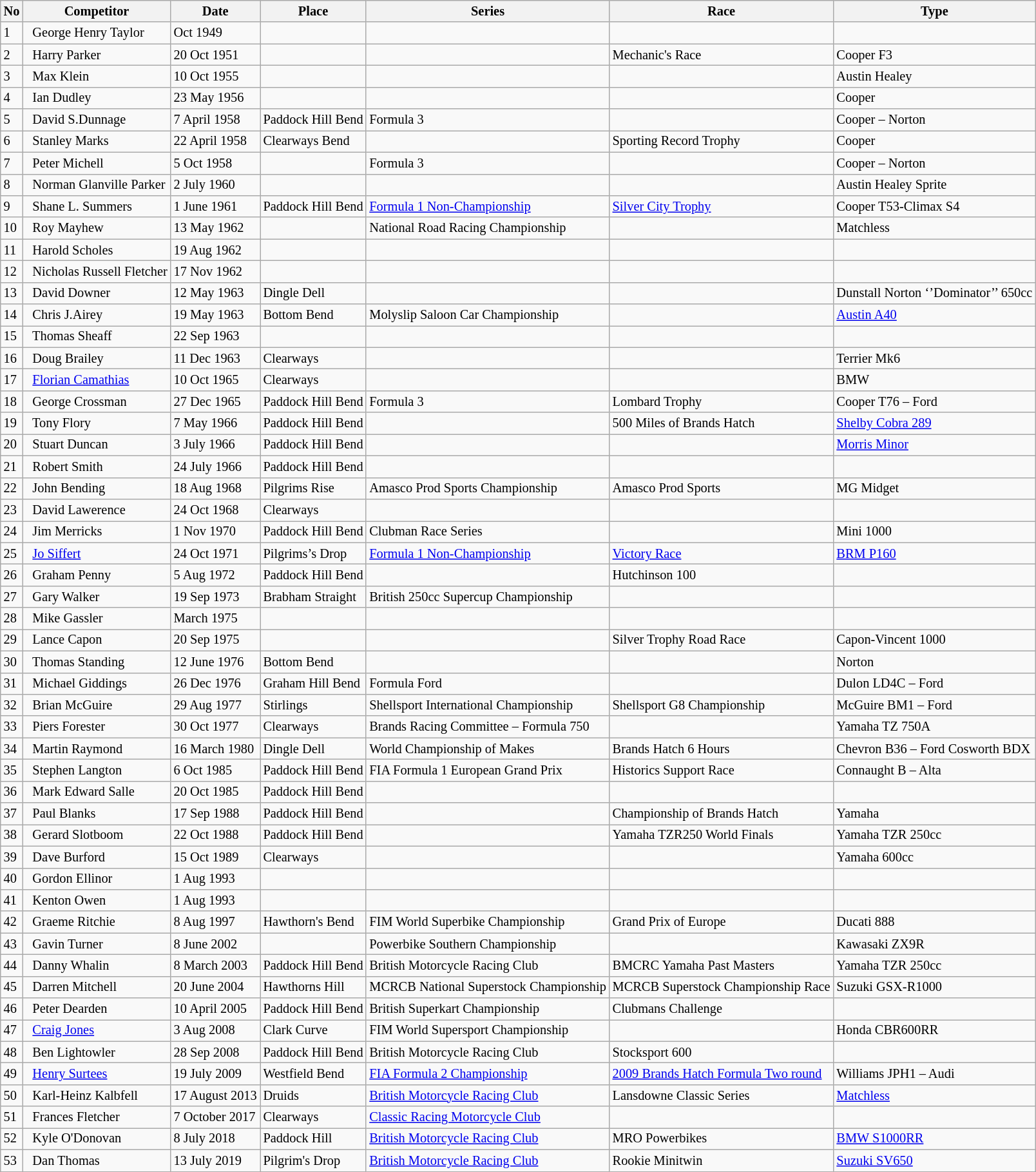<table class="wikitable" style="font-size: 85%;">
<tr>
<th>No</th>
<th>Competitor</th>
<th>Date</th>
<th>Place</th>
<th>Series</th>
<th>Race</th>
<th>Type</th>
</tr>
<tr>
<td>1</td>
<td>   George Henry Taylor</td>
<td>Oct 1949</td>
<td></td>
<td></td>
<td></td>
<td></td>
</tr>
<tr>
<td>2</td>
<td>   Harry Parker</td>
<td>20 Oct 1951</td>
<td></td>
<td></td>
<td>Mechanic's Race</td>
<td>Cooper F3</td>
</tr>
<tr>
<td>3</td>
<td>   Max Klein</td>
<td>10 Oct 1955</td>
<td></td>
<td></td>
<td></td>
<td>Austin Healey</td>
</tr>
<tr>
<td>4</td>
<td>   Ian Dudley</td>
<td>23 May 1956</td>
<td></td>
<td></td>
<td></td>
<td>Cooper</td>
</tr>
<tr>
<td>5</td>
<td>   David S.Dunnage</td>
<td>7 April 1958</td>
<td>Paddock Hill Bend</td>
<td>Formula 3</td>
<td></td>
<td>Cooper – Norton</td>
</tr>
<tr>
<td>6</td>
<td>   Stanley Marks</td>
<td>22 April 1958</td>
<td>Clearways  Bend</td>
<td></td>
<td>Sporting Record Trophy</td>
<td>Cooper</td>
</tr>
<tr>
<td>7</td>
<td>   Peter Michell</td>
<td>5 Oct  1958</td>
<td></td>
<td>Formula 3</td>
<td></td>
<td>Cooper – Norton</td>
</tr>
<tr>
<td>8</td>
<td>   Norman Glanville Parker</td>
<td>2 July 1960</td>
<td></td>
<td></td>
<td></td>
<td>Austin Healey Sprite</td>
</tr>
<tr>
<td>9</td>
<td>   Shane L. Summers</td>
<td>1 June 1961</td>
<td>Paddock Hill Bend</td>
<td><a href='#'>Formula 1 Non-Championship</a></td>
<td><a href='#'>Silver City Trophy</a></td>
<td>Cooper T53-Climax S4</td>
</tr>
<tr>
<td>10</td>
<td>   Roy Mayhew</td>
<td>13 May 1962</td>
<td></td>
<td>National Road Racing Championship</td>
<td></td>
<td>Matchless</td>
</tr>
<tr>
<td>11</td>
<td>   Harold Scholes</td>
<td>19 Aug 1962</td>
<td></td>
<td></td>
<td></td>
<td></td>
</tr>
<tr>
<td>12</td>
<td>   Nicholas Russell Fletcher</td>
<td>17 Nov 1962</td>
<td></td>
<td></td>
<td></td>
<td></td>
</tr>
<tr>
<td>13</td>
<td>   David Downer</td>
<td>12 May 1963</td>
<td>Dingle Dell</td>
<td></td>
<td></td>
<td>Dunstall  Norton  ‘’Dominator’’ 650cc</td>
</tr>
<tr>
<td>14</td>
<td>   Chris J.Airey</td>
<td>19 May 1963</td>
<td>Bottom  Bend</td>
<td>Molyslip Saloon Car Championship</td>
<td></td>
<td><a href='#'>Austin A40</a></td>
</tr>
<tr>
<td>15</td>
<td>   Thomas Sheaff</td>
<td>22 Sep  1963</td>
<td></td>
<td></td>
<td></td>
<td></td>
</tr>
<tr>
<td>16</td>
<td>   Doug Brailey</td>
<td>11 Dec 1963</td>
<td>Clearways</td>
<td></td>
<td></td>
<td>Terrier Mk6</td>
</tr>
<tr>
<td>17</td>
<td>   <a href='#'>Florian Camathias</a></td>
<td>10 Oct 1965</td>
<td>Clearways</td>
<td></td>
<td></td>
<td>BMW</td>
</tr>
<tr>
<td>18</td>
<td>   George Crossman</td>
<td>27 Dec 1965</td>
<td>Paddock Hill Bend</td>
<td>Formula 3</td>
<td>Lombard Trophy</td>
<td>Cooper T76 – Ford</td>
</tr>
<tr>
<td>19</td>
<td>   Tony Flory</td>
<td>7 May 1966</td>
<td>Paddock Hill Bend</td>
<td></td>
<td>500 Miles of Brands Hatch</td>
<td><a href='#'>Shelby Cobra 289</a></td>
</tr>
<tr>
<td>20</td>
<td>   Stuart Duncan</td>
<td>3 July 1966</td>
<td>Paddock Hill Bend</td>
<td></td>
<td></td>
<td><a href='#'>Morris Minor</a></td>
</tr>
<tr>
<td>21</td>
<td>   Robert Smith</td>
<td>24 July 1966</td>
<td>Paddock Hill Bend</td>
<td></td>
<td></td>
<td></td>
</tr>
<tr>
<td>22</td>
<td>   John Bending</td>
<td>18 Aug  1968</td>
<td>Pilgrims Rise</td>
<td>Amasco Prod Sports Championship</td>
<td>Amasco Prod Sports</td>
<td>MG Midget</td>
</tr>
<tr>
<td>23</td>
<td>   David Lawerence</td>
<td>24 Oct 1968</td>
<td>Clearways</td>
<td></td>
<td></td>
<td></td>
</tr>
<tr>
<td>24</td>
<td>   Jim Merricks</td>
<td>1 Nov 1970</td>
<td>Paddock Hill Bend</td>
<td>Clubman Race Series</td>
<td></td>
<td>Mini 1000</td>
</tr>
<tr>
<td>25</td>
<td>   <a href='#'>Jo Siffert</a></td>
<td>24 Oct  1971</td>
<td>Pilgrims’s Drop</td>
<td><a href='#'>Formula 1 Non-Championship</a></td>
<td><a href='#'>Victory Race</a></td>
<td><a href='#'>BRM P160</a></td>
</tr>
<tr>
<td>26</td>
<td>   Graham Penny</td>
<td>5 Aug 1972</td>
<td>Paddock Hill Bend</td>
<td></td>
<td>Hutchinson 100</td>
<td></td>
</tr>
<tr>
<td>27</td>
<td>   Gary Walker</td>
<td>19 Sep 1973</td>
<td>Brabham Straight</td>
<td>British 250cc Supercup Championship</td>
<td></td>
<td></td>
</tr>
<tr>
<td>28</td>
<td>   Mike Gassler</td>
<td>March 1975</td>
<td></td>
<td></td>
<td></td>
<td></td>
</tr>
<tr>
<td>29</td>
<td>   Lance Capon</td>
<td>20 Sep 1975</td>
<td></td>
<td></td>
<td>Silver Trophy Road Race</td>
<td>Capon-Vincent 1000</td>
</tr>
<tr>
<td>30</td>
<td>   Thomas Standing</td>
<td>12 June 1976</td>
<td>Bottom Bend</td>
<td></td>
<td></td>
<td>Norton</td>
</tr>
<tr>
<td>31</td>
<td>   Michael  Giddings</td>
<td>26 Dec 1976</td>
<td>Graham Hill Bend</td>
<td>Formula Ford</td>
<td></td>
<td>Dulon LD4C – Ford</td>
</tr>
<tr>
<td>32</td>
<td>   Brian McGuire</td>
<td>29 Aug  1977</td>
<td>Stirlings</td>
<td>Shellsport International Championship</td>
<td>Shellsport G8 Championship</td>
<td>McGuire BM1 – Ford</td>
</tr>
<tr>
<td>33</td>
<td>   Piers Forester</td>
<td>30 Oct 1977</td>
<td>Clearways</td>
<td>Brands Racing Committee – Formula 750</td>
<td></td>
<td>Yamaha TZ 750A</td>
</tr>
<tr>
<td>34</td>
<td>   Martin Raymond</td>
<td>16 March 1980</td>
<td>Dingle Dell</td>
<td>World Championship of Makes</td>
<td>Brands Hatch 6 Hours</td>
<td>Chevron B36 – Ford Cosworth BDX</td>
</tr>
<tr>
<td>35</td>
<td>   Stephen Langton</td>
<td>6 Oct  1985</td>
<td>Paddock Hill Bend</td>
<td>FIA Formula 1 European Grand Prix</td>
<td>Historics Support Race</td>
<td>Connaught B – Alta</td>
</tr>
<tr>
<td>36</td>
<td>   Mark Edward Salle</td>
<td>20 Oct  1985</td>
<td>Paddock Hill Bend</td>
<td></td>
<td></td>
<td></td>
</tr>
<tr>
<td>37</td>
<td>   Paul Blanks</td>
<td>17 Sep  1988</td>
<td>Paddock Hill Bend</td>
<td></td>
<td>Championship of Brands Hatch</td>
<td>Yamaha</td>
</tr>
<tr>
<td>38</td>
<td>   Gerard Slotboom</td>
<td>22 Oct 1988</td>
<td>Paddock Hill Bend</td>
<td></td>
<td>Yamaha TZR250 World Finals</td>
<td>Yamaha TZR 250cc</td>
</tr>
<tr>
<td>39</td>
<td>   Dave Burford</td>
<td>15 Oct 1989</td>
<td>Clearways</td>
<td></td>
<td></td>
<td>Yamaha 600cc</td>
</tr>
<tr>
<td>40</td>
<td>   Gordon Ellinor</td>
<td>1 Aug 1993</td>
<td></td>
<td></td>
<td></td>
<td></td>
</tr>
<tr>
<td>41</td>
<td>   Kenton Owen</td>
<td>1 Aug 1993</td>
<td></td>
<td></td>
<td></td>
<td></td>
</tr>
<tr>
<td>42</td>
<td>   Graeme Ritchie</td>
<td>8 Aug 1997</td>
<td>Hawthorn's Bend</td>
<td>FIM World Superbike Championship</td>
<td>Grand Prix of Europe</td>
<td>Ducati 888</td>
</tr>
<tr>
<td>43</td>
<td>   Gavin Turner</td>
<td>8 June 2002</td>
<td></td>
<td>Powerbike Southern Championship</td>
<td></td>
<td>Kawasaki ZX9R</td>
</tr>
<tr>
<td>44</td>
<td>   Danny Whalin</td>
<td>8 March 2003</td>
<td>Paddock Hill Bend</td>
<td>British Motorcycle Racing Club</td>
<td>BMCRC Yamaha Past Masters</td>
<td>Yamaha TZR 250cc</td>
</tr>
<tr>
<td>45</td>
<td>   Darren Mitchell</td>
<td>20 June 2004</td>
<td>Hawthorns Hill</td>
<td>MCRCB National Superstock Championship</td>
<td>MCRCB Superstock Championship Race</td>
<td>Suzuki GSX-R1000</td>
</tr>
<tr>
<td>46</td>
<td>   Peter Dearden</td>
<td>10 April 2005</td>
<td>Paddock Hill Bend</td>
<td>British Superkart Championship</td>
<td>Clubmans Challenge</td>
</tr>
<tr>
<td>47</td>
<td>   <a href='#'>Craig Jones</a></td>
<td>3 Aug 2008</td>
<td>Clark Curve</td>
<td>FIM World Supersport Championship</td>
<td></td>
<td>Honda CBR600RR</td>
</tr>
<tr>
<td>48</td>
<td>   Ben Lightowler</td>
<td>28 Sep 2008</td>
<td>Paddock Hill Bend</td>
<td>British Motorcycle Racing Club</td>
<td>Stocksport 600</td>
<td></td>
</tr>
<tr>
<td>49</td>
<td>   <a href='#'>Henry Surtees</a></td>
<td>19 July 2009</td>
<td>Westfield Bend</td>
<td><a href='#'>FIA Formula 2 Championship</a></td>
<td><a href='#'>2009 Brands Hatch Formula Two round</a></td>
<td>Williams JPH1 – Audi</td>
</tr>
<tr>
<td>50</td>
<td>   Karl-Heinz Kalbfell</td>
<td>17 August 2013</td>
<td>Druids</td>
<td><a href='#'>British Motorcycle Racing Club</a></td>
<td>Lansdowne Classic Series</td>
<td><a href='#'>Matchless</a></td>
</tr>
<tr>
<td>51</td>
<td>   Frances Fletcher</td>
<td>7 October 2017</td>
<td>Clearways</td>
<td><a href='#'>Classic Racing Motorcycle Club</a></td>
<td></td>
<td></td>
</tr>
<tr>
<td>52</td>
<td>   Kyle O'Donovan</td>
<td>8 July 2018</td>
<td>Paddock Hill</td>
<td><a href='#'>British Motorcycle Racing Club</a></td>
<td>MRO Powerbikes</td>
<td><a href='#'>BMW S1000RR</a></td>
</tr>
<tr>
<td>53</td>
<td>   Dan Thomas</td>
<td>13 July 2019</td>
<td>Pilgrim's Drop</td>
<td><a href='#'>British Motorcycle Racing Club</a></td>
<td>Rookie Minitwin</td>
<td><a href='#'>Suzuki SV650</a></td>
</tr>
</table>
